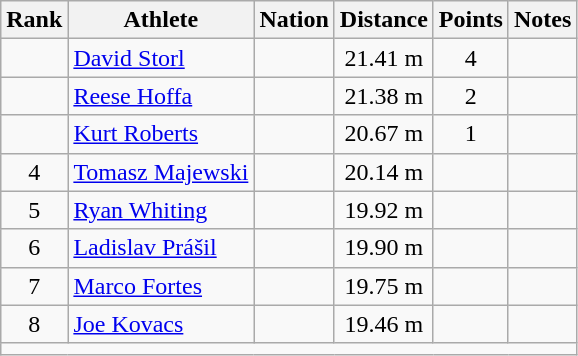<table class="wikitable mw-datatable sortable" style="text-align:center;">
<tr>
<th>Rank</th>
<th>Athlete</th>
<th>Nation</th>
<th>Distance</th>
<th>Points</th>
<th>Notes</th>
</tr>
<tr>
<td></td>
<td align=left><a href='#'>David Storl</a></td>
<td align=left></td>
<td>21.41 m</td>
<td>4</td>
<td></td>
</tr>
<tr>
<td></td>
<td align=left><a href='#'>Reese Hoffa</a></td>
<td align=left></td>
<td>21.38 m</td>
<td>2</td>
<td></td>
</tr>
<tr>
<td></td>
<td align=left><a href='#'>Kurt Roberts</a></td>
<td align=left></td>
<td>20.67 m</td>
<td>1</td>
<td></td>
</tr>
<tr>
<td>4</td>
<td align=left><a href='#'>Tomasz Majewski</a></td>
<td align=left></td>
<td>20.14 m</td>
<td></td>
<td></td>
</tr>
<tr>
<td>5</td>
<td align=left><a href='#'>Ryan Whiting</a></td>
<td align=left></td>
<td>19.92 m</td>
<td></td>
<td></td>
</tr>
<tr>
<td>6</td>
<td align=left><a href='#'>Ladislav Prášil</a></td>
<td align=left></td>
<td>19.90 m</td>
<td></td>
<td></td>
</tr>
<tr>
<td>7</td>
<td align=left><a href='#'>Marco Fortes</a></td>
<td align=left></td>
<td>19.75 m</td>
<td></td>
<td></td>
</tr>
<tr>
<td>8</td>
<td align=left><a href='#'>Joe Kovacs</a></td>
<td align=left></td>
<td>19.46 m</td>
<td></td>
<td></td>
</tr>
<tr class="sortbottom">
<td colspan=6></td>
</tr>
</table>
